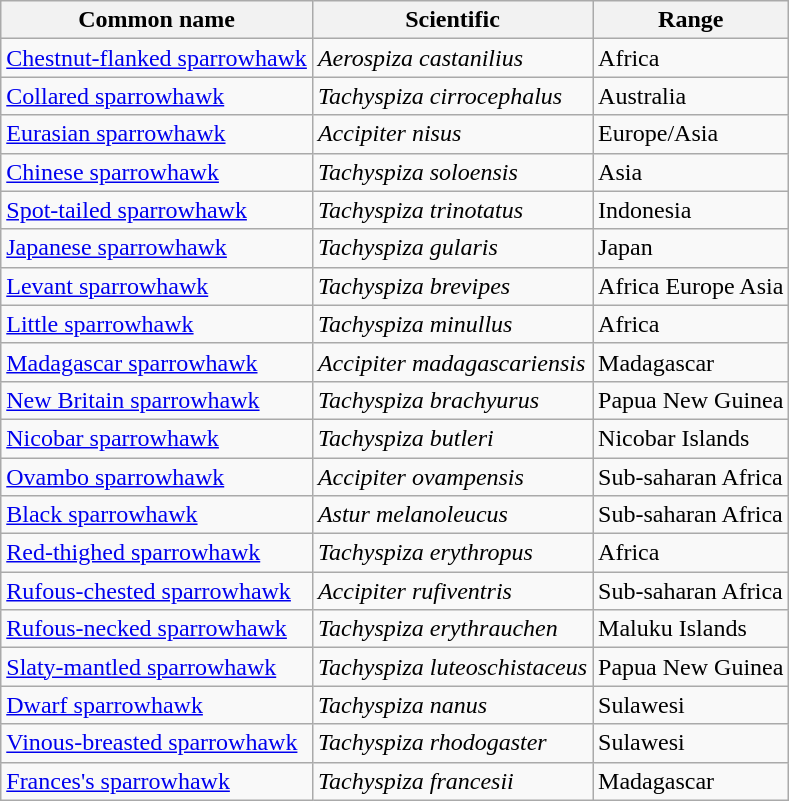<table class="wikitable sortable">
<tr>
<th>Common name</th>
<th>Scientific</th>
<th>Range</th>
</tr>
<tr>
<td><a href='#'>Chestnut-flanked sparrowhawk</a></td>
<td><em>Aerospiza castanilius</em></td>
<td>Africa</td>
</tr>
<tr>
<td><a href='#'>Collared sparrowhawk</a></td>
<td><em>Tachyspiza cirrocephalus</em></td>
<td>Australia</td>
</tr>
<tr>
<td><a href='#'>Eurasian sparrowhawk</a></td>
<td><em>Accipiter nisus</em></td>
<td>Europe/Asia</td>
</tr>
<tr>
<td><a href='#'>Chinese sparrowhawk</a></td>
<td><em>Tachyspiza soloensis</em></td>
<td>Asia</td>
</tr>
<tr>
<td><a href='#'>Spot-tailed sparrowhawk</a></td>
<td><em>Tachyspiza trinotatus</em></td>
<td>Indonesia</td>
</tr>
<tr>
<td><a href='#'>Japanese sparrowhawk</a></td>
<td><em>Tachyspiza gularis</em></td>
<td>Japan</td>
</tr>
<tr>
<td><a href='#'>Levant sparrowhawk</a></td>
<td><em>Tachyspiza brevipes</em></td>
<td>Africa Europe Asia</td>
</tr>
<tr>
<td><a href='#'>Little sparrowhawk</a></td>
<td><em>Tachyspiza minullus</em></td>
<td>Africa</td>
</tr>
<tr>
<td><a href='#'>Madagascar sparrowhawk</a></td>
<td><em>Accipiter madagascariensis</em></td>
<td>Madagascar</td>
</tr>
<tr>
<td><a href='#'>New Britain sparrowhawk</a></td>
<td><em>Tachyspiza brachyurus</em></td>
<td>Papua New Guinea</td>
</tr>
<tr>
<td><a href='#'>Nicobar sparrowhawk</a></td>
<td><em>Tachyspiza butleri</em></td>
<td>Nicobar Islands</td>
</tr>
<tr>
<td><a href='#'>Ovambo sparrowhawk</a></td>
<td><em>Accipiter ovampensis</em></td>
<td>Sub-saharan Africa</td>
</tr>
<tr>
<td><a href='#'>Black sparrowhawk</a></td>
<td><em>Astur melanoleucus</em></td>
<td>Sub-saharan Africa</td>
</tr>
<tr>
<td><a href='#'>Red-thighed sparrowhawk</a></td>
<td><em>Tachyspiza erythropus</em></td>
<td>Africa</td>
</tr>
<tr>
<td><a href='#'>Rufous-chested sparrowhawk</a></td>
<td><em>Accipiter rufiventris</em></td>
<td>Sub-saharan Africa</td>
</tr>
<tr>
<td><a href='#'>Rufous-necked sparrowhawk</a></td>
<td><em>Tachyspiza erythrauchen</em></td>
<td>Maluku Islands</td>
</tr>
<tr>
<td><a href='#'>Slaty-mantled sparrowhawk</a></td>
<td><em>Tachyspiza luteoschistaceus</em></td>
<td>Papua New Guinea</td>
</tr>
<tr>
<td><a href='#'>Dwarf sparrowhawk</a></td>
<td><em>Tachyspiza nanus</em></td>
<td>Sulawesi</td>
</tr>
<tr>
<td><a href='#'>Vinous-breasted sparrowhawk</a></td>
<td><em>Tachyspiza rhodogaster</em></td>
<td>Sulawesi</td>
</tr>
<tr>
<td><a href='#'>Frances's sparrowhawk</a></td>
<td><em>Tachyspiza francesii</em></td>
<td>Madagascar</td>
</tr>
</table>
